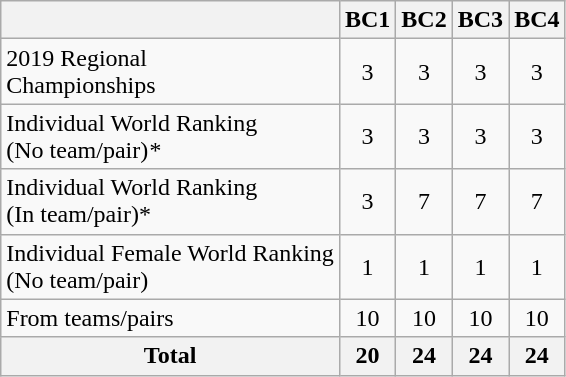<table class="wikitable">
<tr>
<th></th>
<th>BC1</th>
<th>BC2</th>
<th>BC3</th>
<th>BC4</th>
</tr>
<tr align=center>
<td align=left>2019 Regional<br>Championships</td>
<td>3</td>
<td>3</td>
<td>3</td>
<td>3</td>
</tr>
<tr align=center>
<td align=left>Individual World Ranking<br>(No team/pair)<em>*<strong></td>
<td>3</td>
<td>3</td>
<td>3</td>
<td>3</td>
</tr>
<tr align=center>
<td align=left>Individual World Ranking<br>(In team/pair)</strong>*<strong></td>
<td>3</td>
<td>7</td>
<td>7</td>
<td>7</td>
</tr>
<tr align=center>
<td align=left>Individual Female World Ranking<br>(No team/pair)</td>
<td>1</td>
<td>1</td>
<td>1</td>
<td>1</td>
</tr>
<tr align=center>
<td align=left>From teams/pairs</td>
<td>10</td>
<td>10</td>
<td>10</td>
<td>10</td>
</tr>
<tr>
<th>Total</th>
<th>20</th>
<th>24</th>
<th>24</th>
<th>24</th>
</tr>
</table>
